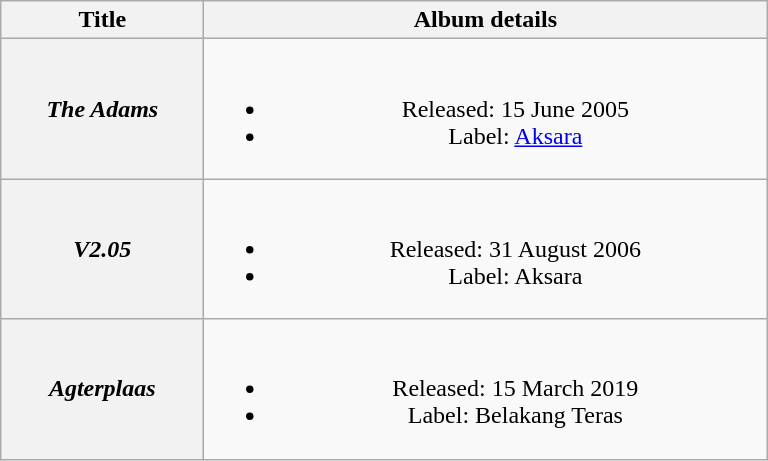<table class="wikitable plainrowheaders" style="text-align:center;">
<tr>
<th scope="col" style="width:8em;">Title</th>
<th scope="col" style="width:23em;">Album details</th>
</tr>
<tr>
<th scope="row"><em>The Adams</em></th>
<td><br><ul><li>Released: 15 June 2005</li><li>Label: <a href='#'>Aksara</a></li></ul></td>
</tr>
<tr>
<th scope="row"><em>V2.05</em></th>
<td><br><ul><li>Released: 31 August 2006</li><li>Label: Aksara</li></ul></td>
</tr>
<tr>
<th scope="row"><em>Agterplaas</em></th>
<td><br><ul><li>Released: 15 March 2019</li><li>Label: Belakang Teras</li></ul></td>
</tr>
</table>
